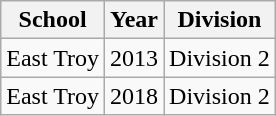<table class="wikitable">
<tr>
<th>School</th>
<th>Year</th>
<th>Division</th>
</tr>
<tr>
<td>East Troy</td>
<td>2013</td>
<td>Division 2</td>
</tr>
<tr>
<td>East Troy</td>
<td>2018</td>
<td>Division 2</td>
</tr>
</table>
